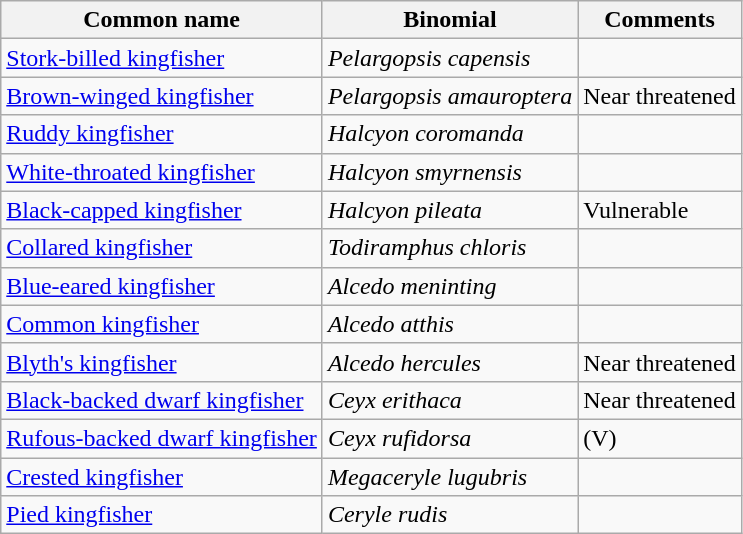<table class="wikitable">
<tr>
<th>Common name</th>
<th>Binomial</th>
<th>Comments</th>
</tr>
<tr>
<td><a href='#'>Stork-billed kingfisher</a></td>
<td><em>Pelargopsis capensis</em></td>
<td></td>
</tr>
<tr>
<td><a href='#'>Brown-winged kingfisher</a></td>
<td><em>Pelargopsis amauroptera</em></td>
<td>Near threatened</td>
</tr>
<tr>
<td><a href='#'>Ruddy kingfisher</a></td>
<td><em>Halcyon coromanda</em></td>
<td></td>
</tr>
<tr>
<td><a href='#'>White-throated kingfisher</a></td>
<td><em>Halcyon smyrnensis</em></td>
<td></td>
</tr>
<tr>
<td><a href='#'>Black-capped kingfisher</a></td>
<td><em>Halcyon pileata</em></td>
<td>Vulnerable</td>
</tr>
<tr>
<td><a href='#'>Collared kingfisher</a></td>
<td><em>Todiramphus chloris</em></td>
<td></td>
</tr>
<tr>
<td><a href='#'>Blue-eared kingfisher</a></td>
<td><em>Alcedo meninting</em></td>
<td></td>
</tr>
<tr>
<td><a href='#'>Common kingfisher</a></td>
<td><em>Alcedo atthis</em></td>
<td></td>
</tr>
<tr>
<td><a href='#'>Blyth's kingfisher</a></td>
<td><em>Alcedo hercules</em></td>
<td>Near threatened</td>
</tr>
<tr>
<td><a href='#'>Black-backed dwarf kingfisher</a></td>
<td><em>Ceyx erithaca</em></td>
<td>Near threatened</td>
</tr>
<tr>
<td><a href='#'>Rufous-backed dwarf kingfisher</a></td>
<td><em>Ceyx rufidorsa</em></td>
<td>(V)</td>
</tr>
<tr>
<td><a href='#'>Crested kingfisher</a></td>
<td><em>Megaceryle lugubris</em></td>
<td></td>
</tr>
<tr>
<td><a href='#'>Pied kingfisher</a></td>
<td><em>Ceryle rudis</em></td>
<td></td>
</tr>
</table>
